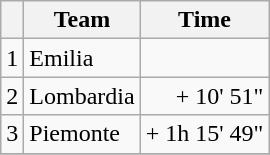<table class="wikitable">
<tr>
<th></th>
<th>Team</th>
<th>Time</th>
</tr>
<tr>
<td style="text-align:center">1</td>
<td>Emilia</td>
<td align="right"></td>
</tr>
<tr>
<td style="text-align:center">2</td>
<td>Lombardia</td>
<td align="right">+ 10' 51"</td>
</tr>
<tr>
<td style="text-align:center">3</td>
<td>Piemonte</td>
<td align="right">+ 1h 15' 49"</td>
</tr>
<tr>
</tr>
</table>
